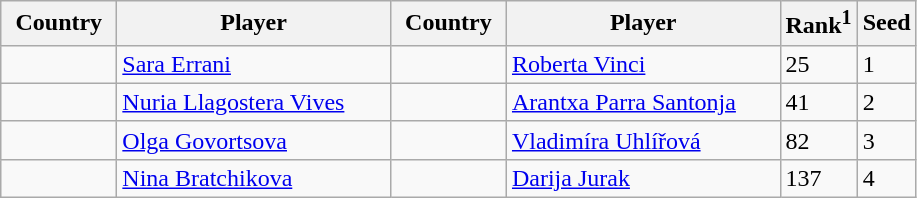<table class="sortable wikitable">
<tr>
<th width="70">Country</th>
<th width="175">Player</th>
<th width="70">Country</th>
<th width="175">Player</th>
<th>Rank<sup>1</sup></th>
<th>Seed</th>
</tr>
<tr>
<td></td>
<td><a href='#'>Sara Errani</a></td>
<td></td>
<td><a href='#'>Roberta Vinci</a></td>
<td>25</td>
<td>1</td>
</tr>
<tr>
<td></td>
<td><a href='#'>Nuria Llagostera Vives</a></td>
<td></td>
<td><a href='#'>Arantxa Parra Santonja</a></td>
<td>41</td>
<td>2</td>
</tr>
<tr>
<td></td>
<td><a href='#'>Olga Govortsova</a></td>
<td></td>
<td><a href='#'>Vladimíra Uhlířová</a></td>
<td>82</td>
<td>3</td>
</tr>
<tr>
<td></td>
<td><a href='#'>Nina Bratchikova</a></td>
<td></td>
<td><a href='#'>Darija Jurak</a></td>
<td>137</td>
<td>4</td>
</tr>
</table>
